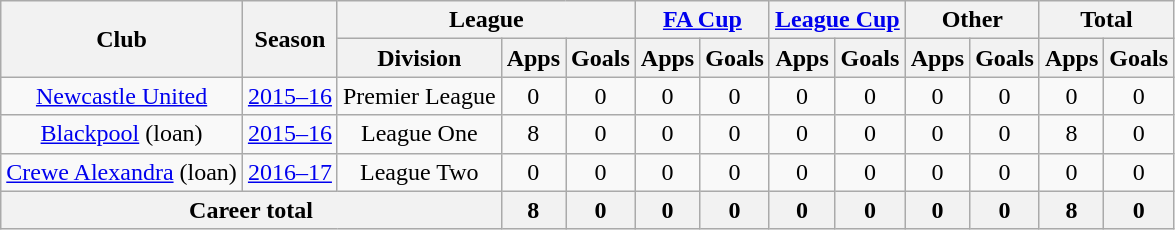<table class="wikitable" style="text-align: center;">
<tr>
<th rowspan="2">Club</th>
<th rowspan="2">Season</th>
<th colspan="3">League</th>
<th colspan="2"><a href='#'>FA Cup</a></th>
<th colspan="2"><a href='#'>League Cup</a></th>
<th colspan="2">Other</th>
<th colspan="2">Total</th>
</tr>
<tr>
<th>Division</th>
<th>Apps</th>
<th>Goals</th>
<th>Apps</th>
<th>Goals</th>
<th>Apps</th>
<th>Goals</th>
<th>Apps</th>
<th>Goals</th>
<th>Apps</th>
<th>Goals</th>
</tr>
<tr>
<td><a href='#'>Newcastle United</a></td>
<td><a href='#'>2015–16</a></td>
<td>Premier League</td>
<td>0</td>
<td>0</td>
<td>0</td>
<td>0</td>
<td>0</td>
<td>0</td>
<td>0</td>
<td>0</td>
<td>0</td>
<td>0</td>
</tr>
<tr>
<td><a href='#'>Blackpool</a> (loan)</td>
<td><a href='#'>2015–16</a></td>
<td>League One</td>
<td>8</td>
<td>0</td>
<td>0</td>
<td>0</td>
<td>0</td>
<td>0</td>
<td>0</td>
<td>0</td>
<td>8</td>
<td>0</td>
</tr>
<tr>
<td><a href='#'>Crewe Alexandra</a> (loan)</td>
<td><a href='#'>2016–17</a></td>
<td>League Two</td>
<td>0</td>
<td>0</td>
<td>0</td>
<td>0</td>
<td>0</td>
<td>0</td>
<td>0</td>
<td>0</td>
<td>0</td>
<td>0</td>
</tr>
<tr>
<th colspan="3">Career total</th>
<th>8</th>
<th>0</th>
<th>0</th>
<th>0</th>
<th>0</th>
<th>0</th>
<th>0</th>
<th>0</th>
<th>8</th>
<th>0</th>
</tr>
</table>
